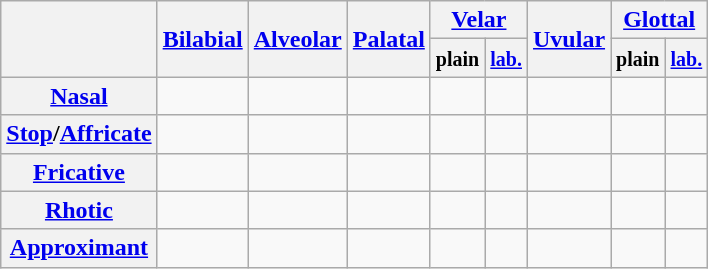<table class="wikitable" style=text-align:center>
<tr>
<th rowspan="2"></th>
<th rowspan="2"><a href='#'>Bilabial</a></th>
<th rowspan="2"><a href='#'>Alveolar</a></th>
<th rowspan="2"><a href='#'>Palatal</a></th>
<th colspan="2"><a href='#'>Velar</a></th>
<th rowspan="2"><a href='#'>Uvular</a></th>
<th colspan="2"><a href='#'>Glottal</a></th>
</tr>
<tr>
<th><small>plain</small></th>
<th><small><a href='#'>lab.</a></small></th>
<th><small>plain</small></th>
<th><small><a href='#'>lab.</a></small></th>
</tr>
<tr>
<th><a href='#'>Nasal</a></th>
<td></td>
<td></td>
<td></td>
<td></td>
<td></td>
<td></td>
<td></td>
<td></td>
</tr>
<tr>
<th><a href='#'>Stop</a>/<a href='#'>Affricate</a></th>
<td></td>
<td></td>
<td></td>
<td></td>
<td></td>
<td></td>
<td></td>
<td></td>
</tr>
<tr>
<th><a href='#'>Fricative</a></th>
<td></td>
<td></td>
<td></td>
<td></td>
<td></td>
<td></td>
<td></td>
<td></td>
</tr>
<tr>
<th><a href='#'>Rhotic</a></th>
<td></td>
<td></td>
<td></td>
<td></td>
<td></td>
<td></td>
<td></td>
<td></td>
</tr>
<tr>
<th><a href='#'>Approximant</a></th>
<td></td>
<td></td>
<td></td>
<td></td>
<td></td>
<td></td>
<td></td>
<td></td>
</tr>
</table>
